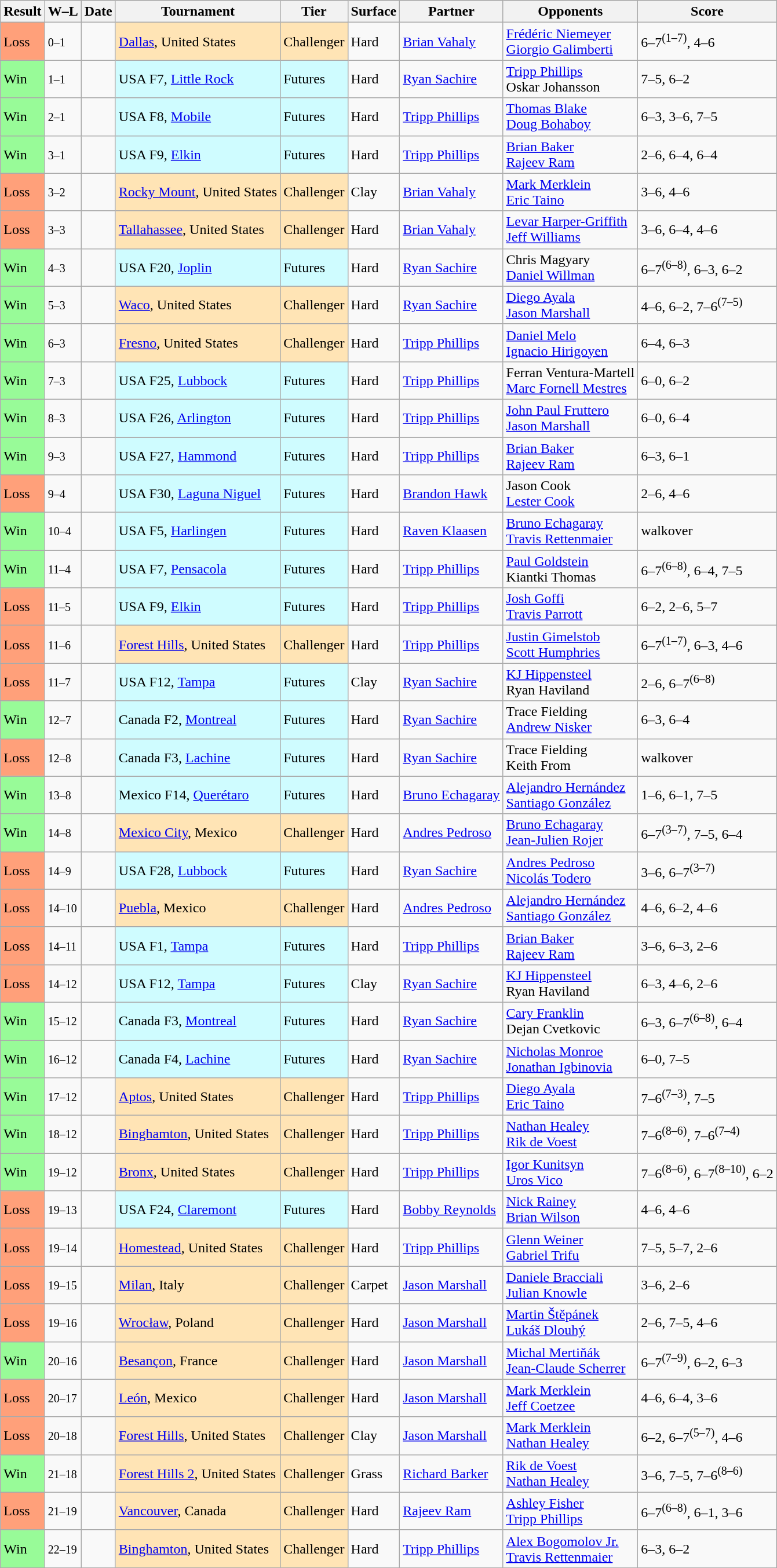<table class="sortable wikitable">
<tr>
<th>Result</th>
<th class="unsortable">W–L</th>
<th>Date</th>
<th>Tournament</th>
<th>Tier</th>
<th>Surface</th>
<th>Partner</th>
<th>Opponents</th>
<th class="unsortable">Score</th>
</tr>
<tr>
<td bgcolor=FFA07A>Loss</td>
<td><small>0–1</small></td>
<td></td>
<td bgcolor=moccasin><a href='#'>Dallas</a>, United States</td>
<td bgcolor=moccasin>Challenger</td>
<td>Hard</td>
<td> <a href='#'>Brian Vahaly</a></td>
<td> <a href='#'>Frédéric Niemeyer</a> <br>  <a href='#'>Giorgio Galimberti</a></td>
<td>6–7<sup>(1–7)</sup>, 4–6</td>
</tr>
<tr>
<td bgcolor=98fb98>Win</td>
<td><small>1–1</small></td>
<td></td>
<td bgcolor=cffcff>USA F7, <a href='#'>Little Rock</a></td>
<td bgcolor=cffcff>Futures</td>
<td>Hard</td>
<td> <a href='#'>Ryan Sachire</a></td>
<td> <a href='#'>Tripp Phillips</a> <br>  Oskar Johansson</td>
<td>7–5, 6–2</td>
</tr>
<tr>
<td bgcolor=98fb98>Win</td>
<td><small>2–1</small></td>
<td></td>
<td bgcolor=cffcff>USA F8, <a href='#'>Mobile</a></td>
<td bgcolor=cffcff>Futures</td>
<td>Hard</td>
<td> <a href='#'>Tripp Phillips</a></td>
<td> <a href='#'>Thomas Blake</a> <br>  <a href='#'>Doug Bohaboy</a></td>
<td>6–3, 3–6, 7–5</td>
</tr>
<tr>
<td bgcolor=98fb98>Win</td>
<td><small>3–1</small></td>
<td></td>
<td bgcolor=cffcff>USA F9, <a href='#'>Elkin</a></td>
<td bgcolor=cffcff>Futures</td>
<td>Hard</td>
<td> <a href='#'>Tripp Phillips</a></td>
<td> <a href='#'>Brian Baker</a> <br>  <a href='#'>Rajeev Ram</a></td>
<td>2–6, 6–4, 6–4</td>
</tr>
<tr>
<td bgcolor=FFA07A>Loss</td>
<td><small>3–2</small></td>
<td></td>
<td bgcolor=moccasin><a href='#'>Rocky Mount</a>, United States</td>
<td bgcolor=moccasin>Challenger</td>
<td>Clay</td>
<td> <a href='#'>Brian Vahaly</a></td>
<td> <a href='#'>Mark Merklein</a> <br>  <a href='#'>Eric Taino</a></td>
<td>3–6, 4–6</td>
</tr>
<tr>
<td bgcolor=FFA07A>Loss</td>
<td><small>3–3</small></td>
<td></td>
<td bgcolor=moccasin><a href='#'>Tallahassee</a>, United States</td>
<td bgcolor=moccasin>Challenger</td>
<td>Hard</td>
<td> <a href='#'>Brian Vahaly</a></td>
<td> <a href='#'>Levar Harper-Griffith</a> <br>  <a href='#'>Jeff Williams</a></td>
<td>3–6, 6–4, 4–6</td>
</tr>
<tr>
<td bgcolor=98fb98>Win</td>
<td><small>4–3</small></td>
<td></td>
<td bgcolor=cffcff>USA F20, <a href='#'>Joplin</a></td>
<td bgcolor=cffcff>Futures</td>
<td>Hard</td>
<td> <a href='#'>Ryan Sachire</a></td>
<td> Chris Magyary <br>  <a href='#'>Daniel Willman</a></td>
<td>6–7<sup>(6–8)</sup>, 6–3, 6–2</td>
</tr>
<tr>
<td bgcolor=98fb98>Win</td>
<td><small>5–3</small></td>
<td></td>
<td bgcolor=moccasin><a href='#'>Waco</a>, United States</td>
<td bgcolor=moccasin>Challenger</td>
<td>Hard</td>
<td> <a href='#'>Ryan Sachire</a></td>
<td> <a href='#'>Diego Ayala</a> <br>  <a href='#'>Jason Marshall</a></td>
<td>4–6, 6–2, 7–6<sup>(7–5)</sup></td>
</tr>
<tr>
<td bgcolor=98fb98>Win</td>
<td><small>6–3</small></td>
<td></td>
<td bgcolor=moccasin><a href='#'>Fresno</a>, United States</td>
<td bgcolor=moccasin>Challenger</td>
<td>Hard</td>
<td> <a href='#'>Tripp Phillips</a></td>
<td> <a href='#'>Daniel Melo</a> <br>  <a href='#'>Ignacio Hirigoyen</a></td>
<td>6–4, 6–3</td>
</tr>
<tr>
<td bgcolor=98fb98>Win</td>
<td><small>7–3</small></td>
<td></td>
<td bgcolor=cffcff>USA F25, <a href='#'>Lubbock</a></td>
<td bgcolor=cffcff>Futures</td>
<td>Hard</td>
<td> <a href='#'>Tripp Phillips</a></td>
<td> Ferran Ventura-Martell <br>  <a href='#'>Marc Fornell Mestres</a></td>
<td>6–0, 6–2</td>
</tr>
<tr>
<td bgcolor=98fb98>Win</td>
<td><small>8–3</small></td>
<td></td>
<td bgcolor=cffcff>USA F26, <a href='#'>Arlington</a></td>
<td bgcolor=cffcff>Futures</td>
<td>Hard</td>
<td> <a href='#'>Tripp Phillips</a></td>
<td> <a href='#'>John Paul Fruttero</a> <br>  <a href='#'>Jason Marshall</a></td>
<td>6–0, 6–4</td>
</tr>
<tr>
<td bgcolor=98fb98>Win</td>
<td><small>9–3</small></td>
<td></td>
<td bgcolor=cffcff>USA F27, <a href='#'>Hammond</a></td>
<td bgcolor=cffcff>Futures</td>
<td>Hard</td>
<td> <a href='#'>Tripp Phillips</a></td>
<td> <a href='#'>Brian Baker</a> <br>  <a href='#'>Rajeev Ram</a></td>
<td>6–3, 6–1</td>
</tr>
<tr>
<td bgcolor=FFA07A>Loss</td>
<td><small>9–4</small></td>
<td></td>
<td bgcolor=cffcff>USA F30, <a href='#'>Laguna Niguel</a></td>
<td bgcolor=cffcff>Futures</td>
<td>Hard</td>
<td> <a href='#'>Brandon Hawk</a></td>
<td> Jason Cook <br>  <a href='#'>Lester Cook</a></td>
<td>2–6, 4–6</td>
</tr>
<tr>
<td bgcolor=98fb98>Win</td>
<td><small>10–4</small></td>
<td></td>
<td bgcolor=cffcff>USA F5, <a href='#'>Harlingen</a></td>
<td bgcolor=cffcff>Futures</td>
<td>Hard</td>
<td> <a href='#'>Raven Klaasen</a></td>
<td> <a href='#'>Bruno Echagaray</a> <br>  <a href='#'>Travis Rettenmaier</a></td>
<td>walkover</td>
</tr>
<tr>
<td bgcolor=98fb98>Win</td>
<td><small>11–4</small></td>
<td></td>
<td bgcolor=cffcff>USA F7, <a href='#'>Pensacola</a></td>
<td bgcolor=cffcff>Futures</td>
<td>Hard</td>
<td> <a href='#'>Tripp Phillips</a></td>
<td> <a href='#'>Paul Goldstein</a> <br>  Kiantki Thomas</td>
<td>6–7<sup>(6–8)</sup>, 6–4, 7–5</td>
</tr>
<tr>
<td bgcolor=FFA07A>Loss</td>
<td><small>11–5</small></td>
<td></td>
<td bgcolor=cffcff>USA F9, <a href='#'>Elkin</a></td>
<td bgcolor=cffcff>Futures</td>
<td>Hard</td>
<td> <a href='#'>Tripp Phillips</a></td>
<td> <a href='#'>Josh Goffi</a> <br>  <a href='#'>Travis Parrott</a></td>
<td>6–2, 2–6, 5–7</td>
</tr>
<tr>
<td bgcolor=FFA07A>Loss</td>
<td><small>11–6</small></td>
<td></td>
<td bgcolor=moccasin><a href='#'>Forest Hills</a>, United States</td>
<td bgcolor=moccasin>Challenger</td>
<td>Hard</td>
<td> <a href='#'>Tripp Phillips</a></td>
<td> <a href='#'>Justin Gimelstob</a> <br>  <a href='#'>Scott Humphries</a></td>
<td>6–7<sup>(1–7)</sup>, 6–3, 4–6</td>
</tr>
<tr>
<td bgcolor=FFA07A>Loss</td>
<td><small>11–7</small></td>
<td></td>
<td bgcolor=cffcff>USA F12, <a href='#'>Tampa</a></td>
<td bgcolor=cffcff>Futures</td>
<td>Clay</td>
<td> <a href='#'>Ryan Sachire</a></td>
<td> <a href='#'>KJ Hippensteel</a> <br>  Ryan Haviland</td>
<td>2–6, 6–7<sup>(6–8)</sup></td>
</tr>
<tr>
<td bgcolor=98fb98>Win</td>
<td><small>12–7</small></td>
<td></td>
<td bgcolor=cffcff>Canada F2, <a href='#'>Montreal</a></td>
<td bgcolor=cffcff>Futures</td>
<td>Hard</td>
<td> <a href='#'>Ryan Sachire</a></td>
<td> Trace Fielding <br>  <a href='#'>Andrew Nisker</a></td>
<td>6–3, 6–4</td>
</tr>
<tr>
<td bgcolor=FFA07A>Loss</td>
<td><small>12–8</small></td>
<td></td>
<td bgcolor=cffcff>Canada F3, <a href='#'>Lachine</a></td>
<td bgcolor=cffcff>Futures</td>
<td>Hard</td>
<td> <a href='#'>Ryan Sachire</a></td>
<td> Trace Fielding <br>  Keith From</td>
<td>walkover</td>
</tr>
<tr>
<td bgcolor=98fb98>Win</td>
<td><small>13–8</small></td>
<td></td>
<td bgcolor=cffcff>Mexico F14, <a href='#'>Querétaro</a></td>
<td bgcolor=cffcff>Futures</td>
<td>Hard</td>
<td> <a href='#'>Bruno Echagaray</a></td>
<td> <a href='#'>Alejandro Hernández</a> <br>  <a href='#'>Santiago González</a></td>
<td>1–6, 6–1, 7–5</td>
</tr>
<tr>
<td bgcolor=98fb98>Win</td>
<td><small>14–8</small></td>
<td></td>
<td bgcolor=moccasin><a href='#'>Mexico City</a>, Mexico</td>
<td bgcolor=moccasin>Challenger</td>
<td>Hard</td>
<td> <a href='#'>Andres Pedroso</a></td>
<td> <a href='#'>Bruno Echagaray</a> <br>  <a href='#'>Jean-Julien Rojer</a></td>
<td>6–7<sup>(3–7)</sup>, 7–5, 6–4</td>
</tr>
<tr>
<td bgcolor=FFA07A>Loss</td>
<td><small>14–9</small></td>
<td></td>
<td bgcolor=cffcff>USA F28, <a href='#'>Lubbock</a></td>
<td bgcolor=cffcff>Futures</td>
<td>Hard</td>
<td> <a href='#'>Ryan Sachire</a></td>
<td> <a href='#'>Andres Pedroso</a> <br>  <a href='#'>Nicolás Todero</a></td>
<td>3–6, 6–7<sup>(3–7)</sup></td>
</tr>
<tr>
<td bgcolor=FFA07A>Loss</td>
<td><small>14–10</small></td>
<td></td>
<td bgcolor=moccasin><a href='#'>Puebla</a>, Mexico</td>
<td bgcolor=moccasin>Challenger</td>
<td>Hard</td>
<td> <a href='#'>Andres Pedroso</a></td>
<td> <a href='#'>Alejandro Hernández</a> <br>  <a href='#'>Santiago González</a></td>
<td>4–6, 6–2, 4–6</td>
</tr>
<tr>
<td bgcolor=FFA07A>Loss</td>
<td><small>14–11</small></td>
<td></td>
<td bgcolor=cffcff>USA F1, <a href='#'>Tampa</a></td>
<td bgcolor=cffcff>Futures</td>
<td>Hard</td>
<td> <a href='#'>Tripp Phillips</a></td>
<td> <a href='#'>Brian Baker</a> <br>  <a href='#'>Rajeev Ram</a></td>
<td>3–6, 6–3, 2–6</td>
</tr>
<tr>
<td bgcolor=FFA07A>Loss</td>
<td><small>14–12</small></td>
<td></td>
<td bgcolor=cffcff>USA F12, <a href='#'>Tampa</a></td>
<td bgcolor=cffcff>Futures</td>
<td>Clay</td>
<td> <a href='#'>Ryan Sachire</a></td>
<td> <a href='#'>KJ Hippensteel</a> <br>  Ryan Haviland</td>
<td>6–3, 4–6, 2–6</td>
</tr>
<tr>
<td bgcolor=98fb98>Win</td>
<td><small>15–12</small></td>
<td></td>
<td bgcolor=cffcff>Canada F3, <a href='#'>Montreal</a></td>
<td bgcolor=cffcff>Futures</td>
<td>Hard</td>
<td> <a href='#'>Ryan Sachire</a></td>
<td> <a href='#'>Cary Franklin</a> <br>  Dejan Cvetkovic</td>
<td>6–3, 6–7<sup>(6–8)</sup>, 6–4</td>
</tr>
<tr>
<td bgcolor=98fb98>Win</td>
<td><small>16–12</small></td>
<td></td>
<td bgcolor=cffcff>Canada F4, <a href='#'>Lachine</a></td>
<td bgcolor=cffcff>Futures</td>
<td>Hard</td>
<td> <a href='#'>Ryan Sachire</a></td>
<td> <a href='#'>Nicholas Monroe</a> <br>  <a href='#'>Jonathan Igbinovia</a></td>
<td>6–0, 7–5</td>
</tr>
<tr>
<td bgcolor=98fb98>Win</td>
<td><small>17–12</small></td>
<td></td>
<td bgcolor=moccasin><a href='#'>Aptos</a>, United States</td>
<td bgcolor=moccasin>Challenger</td>
<td>Hard</td>
<td> <a href='#'>Tripp Phillips</a></td>
<td> <a href='#'>Diego Ayala</a> <br>  <a href='#'>Eric Taino</a></td>
<td>7–6<sup>(7–3)</sup>, 7–5</td>
</tr>
<tr>
<td bgcolor=98fb98>Win</td>
<td><small>18–12</small></td>
<td></td>
<td bgcolor=moccasin><a href='#'>Binghamton</a>, United States</td>
<td bgcolor=moccasin>Challenger</td>
<td>Hard</td>
<td> <a href='#'>Tripp Phillips</a></td>
<td> <a href='#'>Nathan Healey</a> <br>  <a href='#'>Rik de Voest</a></td>
<td>7–6<sup>(8–6)</sup>, 7–6<sup>(7–4)</sup></td>
</tr>
<tr>
<td bgcolor=98fb98>Win</td>
<td><small>19–12</small></td>
<td></td>
<td bgcolor=moccasin><a href='#'>Bronx</a>, United States</td>
<td bgcolor=moccasin>Challenger</td>
<td>Hard</td>
<td> <a href='#'>Tripp Phillips</a></td>
<td> <a href='#'>Igor Kunitsyn</a> <br>  <a href='#'>Uros Vico</a></td>
<td>7–6<sup>(8–6)</sup>, 6–7<sup>(8–10)</sup>, 6–2</td>
</tr>
<tr>
<td bgcolor=FFA07A>Loss</td>
<td><small>19–13</small></td>
<td></td>
<td bgcolor=cffcff>USA F24, <a href='#'>Claremont</a></td>
<td bgcolor=cffcff>Futures</td>
<td>Hard</td>
<td> <a href='#'>Bobby Reynolds</a></td>
<td> <a href='#'>Nick Rainey</a> <br>  <a href='#'>Brian Wilson</a></td>
<td>4–6, 4–6</td>
</tr>
<tr>
<td bgcolor=FFA07A>Loss</td>
<td><small>19–14</small></td>
<td></td>
<td bgcolor=moccasin><a href='#'>Homestead</a>, United States</td>
<td bgcolor=moccasin>Challenger</td>
<td>Hard</td>
<td> <a href='#'>Tripp Phillips</a></td>
<td> <a href='#'>Glenn Weiner</a> <br>  <a href='#'>Gabriel Trifu</a></td>
<td>7–5, 5–7, 2–6</td>
</tr>
<tr>
<td bgcolor=FFA07A>Loss</td>
<td><small>19–15</small></td>
<td></td>
<td bgcolor=moccasin><a href='#'>Milan</a>, Italy</td>
<td bgcolor=moccasin>Challenger</td>
<td>Carpet</td>
<td> <a href='#'>Jason Marshall</a></td>
<td> <a href='#'>Daniele Bracciali</a> <br>  <a href='#'>Julian Knowle</a></td>
<td>3–6, 2–6</td>
</tr>
<tr>
<td bgcolor=FFA07A>Loss</td>
<td><small>19–16</small></td>
<td></td>
<td bgcolor=moccasin><a href='#'>Wrocław</a>, Poland</td>
<td bgcolor=moccasin>Challenger</td>
<td>Hard</td>
<td> <a href='#'>Jason Marshall</a></td>
<td> <a href='#'>Martin Štěpánek</a> <br>  <a href='#'>Lukáš Dlouhý</a></td>
<td>2–6, 7–5, 4–6</td>
</tr>
<tr>
<td bgcolor=98fb98>Win</td>
<td><small>20–16</small></td>
<td></td>
<td bgcolor=moccasin><a href='#'>Besançon</a>, France</td>
<td bgcolor=moccasin>Challenger</td>
<td>Hard</td>
<td> <a href='#'>Jason Marshall</a></td>
<td> <a href='#'>Michal Mertiňák</a> <br>  <a href='#'>Jean-Claude Scherrer</a></td>
<td>6–7<sup>(7–9)</sup>, 6–2, 6–3</td>
</tr>
<tr>
<td bgcolor=FFA07A>Loss</td>
<td><small>20–17</small></td>
<td></td>
<td bgcolor=moccasin><a href='#'>León</a>, Mexico</td>
<td bgcolor=moccasin>Challenger</td>
<td>Hard</td>
<td> <a href='#'>Jason Marshall</a></td>
<td> <a href='#'>Mark Merklein</a> <br>  <a href='#'>Jeff Coetzee</a></td>
<td>4–6, 6–4, 3–6</td>
</tr>
<tr>
<td bgcolor=FFA07A>Loss</td>
<td><small>20–18</small></td>
<td></td>
<td bgcolor=moccasin><a href='#'>Forest Hills</a>, United States</td>
<td bgcolor=moccasin>Challenger</td>
<td>Clay</td>
<td> <a href='#'>Jason Marshall</a></td>
<td> <a href='#'>Mark Merklein</a> <br>  <a href='#'>Nathan Healey</a></td>
<td>6–2, 6–7<sup>(5–7)</sup>, 4–6</td>
</tr>
<tr>
<td bgcolor=98fb98>Win</td>
<td><small>21–18</small></td>
<td></td>
<td bgcolor=moccasin><a href='#'>Forest Hills 2</a>, United States</td>
<td bgcolor=moccasin>Challenger</td>
<td>Grass</td>
<td> <a href='#'>Richard Barker</a></td>
<td> <a href='#'>Rik de Voest</a> <br>  <a href='#'>Nathan Healey</a></td>
<td>3–6, 7–5, 7–6<sup>(8–6)</sup></td>
</tr>
<tr>
<td bgcolor=FFA07A>Loss</td>
<td><small>21–19</small></td>
<td></td>
<td bgcolor=moccasin><a href='#'>Vancouver</a>, Canada</td>
<td bgcolor=moccasin>Challenger</td>
<td>Hard</td>
<td> <a href='#'>Rajeev Ram</a></td>
<td> <a href='#'>Ashley Fisher</a> <br>  <a href='#'>Tripp Phillips</a></td>
<td>6–7<sup>(6–8)</sup>, 6–1, 3–6</td>
</tr>
<tr>
<td bgcolor=98fb98>Win</td>
<td><small>22–19</small></td>
<td></td>
<td bgcolor=moccasin><a href='#'>Binghamton</a>, United States</td>
<td bgcolor=moccasin>Challenger</td>
<td>Hard</td>
<td> <a href='#'>Tripp Phillips</a></td>
<td> <a href='#'>Alex Bogomolov Jr.</a> <br>  <a href='#'>Travis Rettenmaier</a></td>
<td>6–3, 6–2</td>
</tr>
</table>
